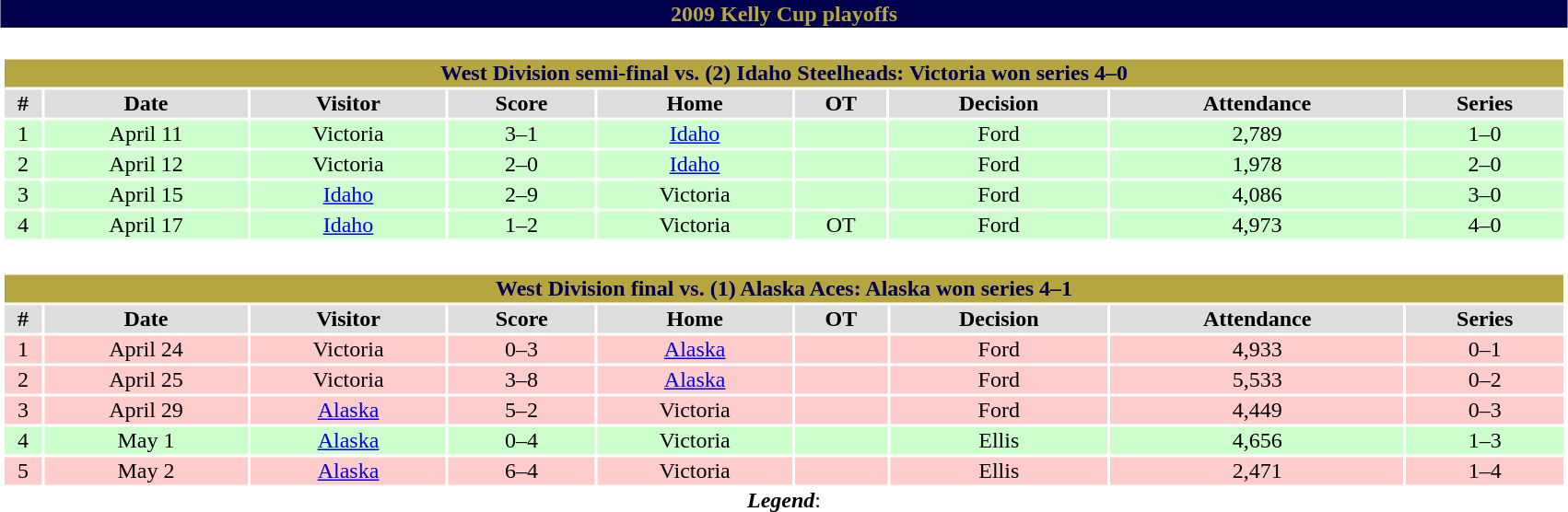<table class="toccolours" width=90% style="clear:both; margin:1.5em auto; text-align:center;">
<tr>
<th colspan=11 style="background:#00004D; color:#B5A642;">2009 Kelly Cup playoffs</th>
</tr>
<tr>
<td colspan=11><br><table class="toccolours collapsible collapsed" width=100%>
<tr>
<th colspan=10 style="background:#B5A642; color:#00004D;">West Division semi-final vs. (2) Idaho Steelheads: Victoria won series 4–0</th>
</tr>
<tr align="center" bgcolor="#dddddd">
<th>#</th>
<th>Date</th>
<th>Visitor</th>
<th>Score</th>
<th>Home</th>
<th>OT</th>
<th>Decision</th>
<th>Attendance</th>
<th>Series</th>
</tr>
<tr align="center" bgcolor="#ccffcc">
<td>1</td>
<td>April 11</td>
<td>Victoria</td>
<td>3–1</td>
<td><a href='#'>Idaho</a></td>
<td></td>
<td>Ford</td>
<td>2,789</td>
<td>1–0</td>
</tr>
<tr align="center" bgcolor="#ccffcc">
<td>2</td>
<td>April 12</td>
<td>Victoria</td>
<td>2–0</td>
<td><a href='#'>Idaho</a></td>
<td></td>
<td>Ford</td>
<td>1,978</td>
<td>2–0</td>
</tr>
<tr align="center" bgcolor="#ccffcc">
<td>3</td>
<td>April 15</td>
<td><a href='#'>Idaho</a></td>
<td>2–9</td>
<td>Victoria</td>
<td></td>
<td>Ford</td>
<td>4,086</td>
<td>3–0</td>
</tr>
<tr align="center" bgcolor="#ccffcc">
<td>4</td>
<td>April 17</td>
<td><a href='#'>Idaho</a></td>
<td>1–2</td>
<td>Victoria</td>
<td>OT</td>
<td>Ford</td>
<td>4,973</td>
<td>4–0</td>
</tr>
</table>
</td>
</tr>
<tr>
<td colspan=11><br><table class="toccolours collapsible collapsed" width=100%>
<tr>
<th colspan=10 style="background:#B5A642; color:#00004D;">West Division final vs. (1) Alaska Aces: Alaska won series 4–1</th>
</tr>
<tr align="center" bgcolor="#dddddd">
<th>#</th>
<th>Date</th>
<th>Visitor</th>
<th>Score</th>
<th>Home</th>
<th>OT</th>
<th>Decision</th>
<th>Attendance</th>
<th>Series</th>
</tr>
<tr align="center" bgcolor="ffcccc">
<td>1</td>
<td>April 24</td>
<td>Victoria</td>
<td>0–3</td>
<td><a href='#'>Alaska</a></td>
<td></td>
<td>Ford</td>
<td>4,933</td>
<td>0–1</td>
</tr>
<tr align="center" bgcolor="ffcccc">
<td>2</td>
<td>April 25</td>
<td>Victoria</td>
<td>3–8</td>
<td><a href='#'>Alaska</a></td>
<td></td>
<td>Ford</td>
<td>5,533</td>
<td>0–2</td>
</tr>
<tr align="center" bgcolor="ffcccc">
<td>3</td>
<td>April 29</td>
<td><a href='#'>Alaska</a></td>
<td>5–2</td>
<td>Victoria</td>
<td></td>
<td>Ford</td>
<td>4,449</td>
<td>0–3</td>
</tr>
<tr align="center" bgcolor="#ccffcc">
<td>4</td>
<td>May 1</td>
<td><a href='#'>Alaska</a></td>
<td>0–4</td>
<td>Victoria</td>
<td></td>
<td>Ellis</td>
<td>4,656</td>
<td>1–3</td>
</tr>
<tr align="center" bgcolor="ffcccc">
<td>5</td>
<td>May 2</td>
<td><a href='#'>Alaska</a></td>
<td>6–4</td>
<td>Victoria</td>
<td></td>
<td>Ellis</td>
<td>2,471</td>
<td>1–4</td>
</tr>
</table>
<strong><em>Legend</em></strong>:

</td>
</tr>
</table>
